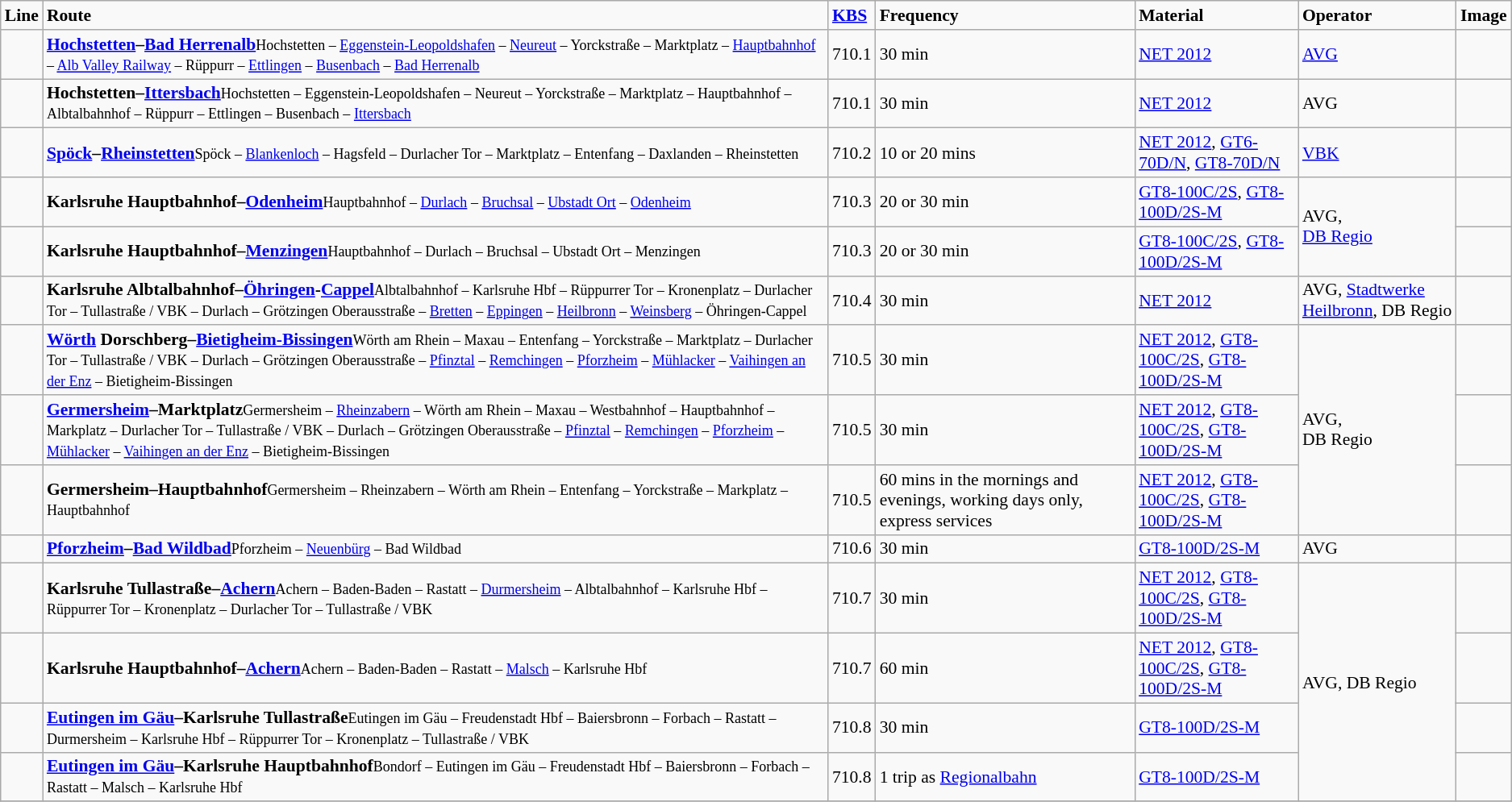<table class="wikitable centered" style="font-size: 90%">
<tr>
<td><strong>Line</strong></td>
<td><strong>Route</strong></td>
<td><a href='#'><strong>KBS</strong></a></td>
<td><strong>Frequency</strong></td>
<td><strong>Material</strong></td>
<td><strong>Operator</strong></td>
<td><strong>Image</strong></td>
</tr>
<tr>
<td></td>
<td><strong><a href='#'>Hochstetten</a>–<a href='#'>Bad Herrenalb</a></strong><small>Hochstetten – <a href='#'>Eggenstein-Leopoldshafen</a> – <a href='#'>Neureut</a> – Yorckstraße – Marktplatz – <a href='#'>Hauptbahnhof</a> – <a href='#'>Alb Valley Railway</a> –  Rüppurr – <a href='#'>Ettlingen</a> – <a href='#'>Busenbach</a> – <a href='#'>Bad Herrenalb</a></small></td>
<td style="text-align:center;">710.1</td>
<td>30 min</td>
<td><a href='#'>NET 2012</a></td>
<td><a href='#'>AVG</a></td>
<td></td>
</tr>
<tr>
<td></td>
<td><strong>Hochstetten–<a href='#'>Ittersbach</a></strong><small>Hochstetten – Eggenstein-Leopoldshafen – Neureut – Yorckstraße – Marktplatz – Hauptbahnhof – Albtalbahnhof –  Rüppurr – Ettlingen – Busenbach – <a href='#'>Ittersbach</a></small></td>
<td style="text-align:center;">710.1</td>
<td>30 min</td>
<td><a href='#'>NET 2012</a></td>
<td>AVG</td>
<td></td>
</tr>
<tr>
<td></td>
<td><strong><a href='#'>Spöck</a>–<a href='#'>Rheinstetten</a></strong><small>Spöck – <a href='#'>Blankenloch</a> – Hagsfeld – Durlacher Tor – Marktplatz – Entenfang – Daxlanden – Rheinstetten</small></td>
<td style="text-align:center;">710.2</td>
<td>10 or 20 mins</td>
<td><a href='#'>NET 2012</a>, <a href='#'>GT6-70D/N</a>, <a href='#'>GT8-70D/N</a></td>
<td><a href='#'>VBK</a></td>
<td></td>
</tr>
<tr>
<td></td>
<td><strong>Karlsruhe Hauptbahnhof–<a href='#'>Odenheim</a></strong><small>Hauptbahnhof – <a href='#'>Durlach</a> – <a href='#'>Bruchsal</a> – <a href='#'>Ubstadt Ort</a> – <a href='#'>Odenheim</a></small></td>
<td style="text-align:center;">710.3</td>
<td>20 or 30 min</td>
<td><a href='#'>GT8-100C/2S</a>, <a href='#'>GT8-100D/2S-M</a></td>
<td rowspan="2">AVG,<br><a href='#'>DB Regio</a></td>
<td></td>
</tr>
<tr>
<td></td>
<td><strong>Karlsruhe Hauptbahnhof–<a href='#'>Menzingen</a></strong><small>Hauptbahnhof – Durlach – Bruchsal – Ubstadt Ort – Menzingen</small></td>
<td style="text-align:center;">710.3</td>
<td>20 or 30 min</td>
<td><a href='#'>GT8-100C/2S</a>, <a href='#'>GT8-100D/2S-M</a></td>
<td></td>
</tr>
<tr>
<td></td>
<td><strong>Karlsruhe Albtalbahnhof–<a href='#'>Öhringen</a>-<a href='#'>Cappel</a></strong><small>Albtalbahnhof – Karlsruhe Hbf – Rüppurrer Tor – Kronenplatz – Durlacher Tor – Tullastraße / VBK – Durlach – Grötzingen Oberausstraße – <a href='#'>Bretten</a> – <a href='#'>Eppingen</a> – <a href='#'>Heilbronn</a> – <a href='#'>Weinsberg</a> – Öhringen-Cappel</small></td>
<td style="text-align:center;">710.4</td>
<td>30 min</td>
<td><a href='#'>NET 2012</a></td>
<td>AVG, <a href='#'>Stadtwerke Heilbronn</a>, DB Regio</td>
<td></td>
</tr>
<tr>
<td></td>
<td><strong><a href='#'>Wörth</a> Dorschberg–<a href='#'>Bietigheim-Bissingen</a></strong><small>Wörth am Rhein – Maxau – Entenfang – Yorckstraße – Marktplatz – Durlacher Tor – Tullastraße / VBK – Durlach – Grötzingen Oberausstraße – <a href='#'>Pfinztal</a> – <a href='#'>Remchingen</a> – <a href='#'>Pforzheim</a> – <a href='#'>Mühlacker</a> – <a href='#'>Vaihingen an der Enz</a> – Bietigheim-Bissingen</small></td>
<td style="text-align:center;">710.5</td>
<td>30 min</td>
<td><a href='#'>NET 2012</a>, <a href='#'>GT8-100C/2S</a>, <a href='#'>GT8-100D/2S-M</a></td>
<td rowspan="3">AVG,<br>DB Regio</td>
<td></td>
</tr>
<tr>
<td></td>
<td><strong><a href='#'>Germersheim</a>–Marktplatz</strong><small>Germersheim – <a href='#'>Rheinzabern</a> – Wörth am Rhein – Maxau – Westbahnhof – Hauptbahnhof – Markplatz – Durlacher Tor – Tullastraße / VBK – Durlach – Grötzingen Oberausstraße – <a href='#'>Pfinztal</a> – <a href='#'>Remchingen</a> – <a href='#'>Pforzheim</a> – <a href='#'>Mühlacker</a> – <a href='#'>Vaihingen an der Enz</a> – Bietigheim-Bissingen</small></td>
<td style="text-align:center;">710.5</td>
<td>30 min</td>
<td><a href='#'>NET 2012</a>, <a href='#'>GT8-100C/2S</a>, <a href='#'>GT8-100D/2S-M</a></td>
<td></td>
</tr>
<tr>
<td></td>
<td><strong>Germersheim–Hauptbahnhof</strong><small>Germersheim – Rheinzabern – Wörth am Rhein – Entenfang – Yorckstraße – Markplatz – Hauptbahnhof</small></td>
<td style="text-align:center;">710.5</td>
<td>60 mins in the mornings and evenings, working days only, express services</td>
<td><a href='#'>NET 2012</a>, <a href='#'>GT8-100C/2S</a>, <a href='#'>GT8-100D/2S-M</a></td>
</tr>
<tr>
<td></td>
<td><strong><a href='#'>Pforzheim</a>–<a href='#'>Bad Wildbad</a></strong><small>Pforzheim – <a href='#'>Neuenbürg</a> – Bad Wildbad</small></td>
<td style="text-align:center;">710.6</td>
<td>30 min</td>
<td><a href='#'>GT8-100D/2S-M</a></td>
<td>AVG</td>
<td></td>
</tr>
<tr>
<td></td>
<td><strong>Karlsruhe Tullastraße–<a href='#'>Achern</a></strong><small>Achern – Baden-Baden – Rastatt – <a href='#'>Durmersheim</a> – Albtalbahnhof – Karlsruhe Hbf – Rüppurrer Tor – Kronenplatz – Durlacher Tor – Tullastraße / VBK</small></td>
<td style="text-align:center;">710.7</td>
<td>30 min</td>
<td><a href='#'>NET 2012</a>, <a href='#'>GT8-100C/2S</a>, <a href='#'>GT8-100D/2S-M</a></td>
<td rowspan="4">AVG, DB Regio</td>
<td></td>
</tr>
<tr>
<td></td>
<td><strong>Karlsruhe Hauptbahnhof–<a href='#'>Achern</a></strong><small>Achern – Baden-Baden – Rastatt – <a href='#'>Malsch</a> – Karlsruhe Hbf</small></td>
<td style="text-align:center;">710.7</td>
<td>60 min</td>
<td><a href='#'>NET 2012</a>, <a href='#'>GT8-100C/2S</a>, <a href='#'>GT8-100D/2S-M</a></td>
<td></td>
</tr>
<tr>
<td></td>
<td><strong><a href='#'>Eutingen im Gäu</a>–Karlsruhe Tullastraße</strong><small>Eutingen im Gäu – Freudenstadt Hbf – Baiersbronn – Forbach – Rastatt – Durmersheim – Karlsruhe Hbf – Rüppurrer Tor – Kronenplatz – Tullastraße / VBK</small></td>
<td style="text-align:center;">710.8</td>
<td>30 min</td>
<td><a href='#'>GT8-100D/2S-M</a></td>
<td></td>
</tr>
<tr>
<td></td>
<td><strong><a href='#'>Eutingen im Gäu</a>–Karlsruhe Hauptbahnhof</strong><small>Bondorf – Eutingen im Gäu – Freudenstadt Hbf – Baiersbronn – Forbach – Rastatt – Malsch – Karlsruhe Hbf</small></td>
<td style="text-align:center;">710.8</td>
<td>1 trip as <a href='#'>Regionalbahn</a></td>
<td><a href='#'>GT8-100D/2S-M</a></td>
<td></td>
</tr>
<tr>
</tr>
</table>
